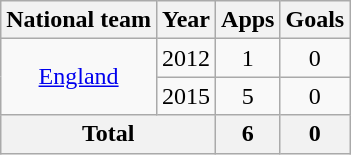<table class=wikitable style=text-align:center>
<tr>
<th>National team</th>
<th>Year</th>
<th>Apps</th>
<th>Goals</th>
</tr>
<tr>
<td rowspan=2><a href='#'>England</a></td>
<td>2012</td>
<td>1</td>
<td>0</td>
</tr>
<tr>
<td>2015</td>
<td>5</td>
<td>0</td>
</tr>
<tr>
<th colspan=2>Total</th>
<th>6</th>
<th>0</th>
</tr>
</table>
